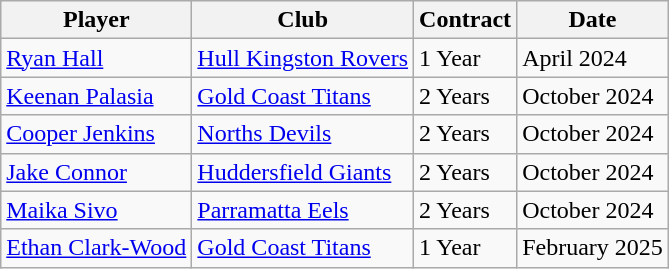<table class="wikitable">
<tr>
<th>Player</th>
<th>Club</th>
<th>Contract</th>
<th>Date</th>
</tr>
<tr>
<td> <a href='#'>Ryan Hall</a></td>
<td> <a href='#'>Hull Kingston Rovers</a></td>
<td>1 Year</td>
<td>April 2024</td>
</tr>
<tr>
<td> <a href='#'>Keenan Palasia</a></td>
<td> <a href='#'>Gold Coast Titans</a></td>
<td>2 Years</td>
<td>October 2024</td>
</tr>
<tr>
<td> <a href='#'>Cooper Jenkins</a></td>
<td> <a href='#'>Norths Devils</a></td>
<td>2 Years</td>
<td>October 2024</td>
</tr>
<tr>
<td> <a href='#'>Jake Connor</a></td>
<td> <a href='#'>Huddersfield Giants</a></td>
<td>2 Years</td>
<td>October 2024</td>
</tr>
<tr>
<td> <a href='#'>Maika Sivo</a></td>
<td> <a href='#'>Parramatta Eels</a></td>
<td>2 Years</td>
<td>October 2024</td>
</tr>
<tr>
<td> <a href='#'>Ethan Clark-Wood</a></td>
<td> <a href='#'>Gold Coast Titans</a></td>
<td>1 Year</td>
<td>February 2025</td>
</tr>
</table>
